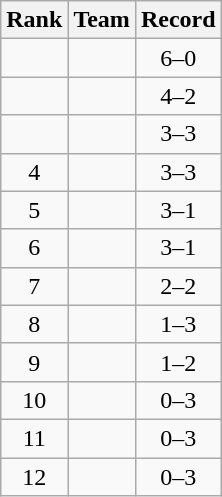<table class="wikitable">
<tr>
<th>Rank</th>
<th>Team</th>
<th>Record</th>
</tr>
<tr>
<td align=center></td>
<td></td>
<td align=center>6–0</td>
</tr>
<tr>
<td align=center></td>
<td></td>
<td align=center>4–2</td>
</tr>
<tr>
<td align=center></td>
<td></td>
<td align=center>3–3</td>
</tr>
<tr>
<td align=center>4</td>
<td></td>
<td align=center>3–3</td>
</tr>
<tr>
<td align=center>5</td>
<td></td>
<td align=center>3–1</td>
</tr>
<tr>
<td align=center>6</td>
<td></td>
<td align=center>3–1</td>
</tr>
<tr>
<td align=center>7</td>
<td></td>
<td align=center>2–2</td>
</tr>
<tr>
<td align=center>8</td>
<td></td>
<td align=center>1–3</td>
</tr>
<tr>
<td align=center>9</td>
<td></td>
<td align=center>1–2</td>
</tr>
<tr>
<td align=center>10</td>
<td></td>
<td align=center>0–3</td>
</tr>
<tr>
<td align=center>11</td>
<td></td>
<td align=center>0–3</td>
</tr>
<tr>
<td align=center>12</td>
<td></td>
<td align=center>0–3</td>
</tr>
</table>
